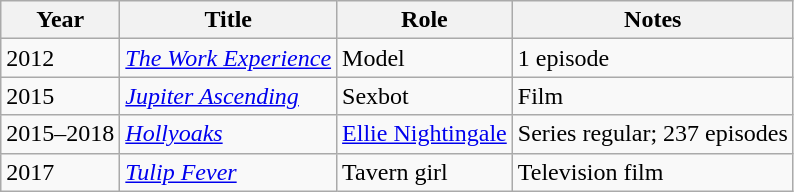<table class="wikitable">
<tr>
<th>Year</th>
<th>Title</th>
<th>Role</th>
<th>Notes</th>
</tr>
<tr>
<td>2012</td>
<td><em><a href='#'>The Work Experience</a></em></td>
<td>Model</td>
<td>1 episode</td>
</tr>
<tr>
<td>2015</td>
<td><em><a href='#'>Jupiter Ascending</a></em></td>
<td>Sexbot</td>
<td>Film</td>
</tr>
<tr>
<td>2015–2018</td>
<td><em><a href='#'>Hollyoaks</a></em></td>
<td><a href='#'>Ellie Nightingale</a></td>
<td>Series regular; 237 episodes</td>
</tr>
<tr>
<td>2017</td>
<td><em><a href='#'>Tulip Fever</a></em></td>
<td>Tavern girl</td>
<td>Television film</td>
</tr>
</table>
